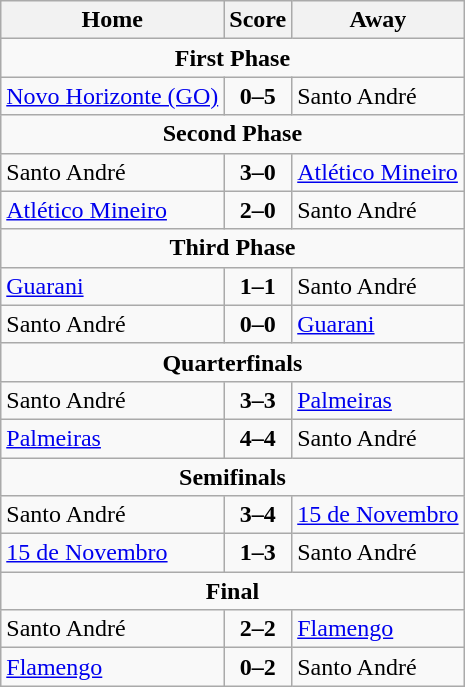<table class="wikitable">
<tr>
<th>Home</th>
<th>Score</th>
<th>Away</th>
</tr>
<tr>
<td colspan=3 style="text-align:center;"><strong>First Phase</strong></td>
</tr>
<tr>
<td align="left"><a href='#'>Novo Horizonte (GO)</a></td>
<td align="center"><strong>0–5</strong></td>
<td align="left">Santo André</td>
</tr>
<tr>
<td colspan=3 style="text-align:center;"><strong>Second Phase</strong></td>
</tr>
<tr>
<td align="left">Santo André</td>
<td align="center"><strong>3–0</strong></td>
<td align="left"><a href='#'>Atlético Mineiro</a></td>
</tr>
<tr>
<td align="left"><a href='#'>Atlético Mineiro</a></td>
<td align="center"><strong>2–0</strong></td>
<td align="left">Santo André</td>
</tr>
<tr>
<td colspan=3 style="text-align:center;"><strong>Third Phase</strong></td>
</tr>
<tr>
<td align="left"><a href='#'>Guarani</a></td>
<td align="center"><strong>1–1</strong></td>
<td align="left">Santo André</td>
</tr>
<tr>
<td align="left">Santo André</td>
<td align="center"><strong>0–0</strong></td>
<td align="left"><a href='#'>Guarani</a></td>
</tr>
<tr>
<td colspan=3 style="text-align:center;"><strong>Quarterfinals</strong></td>
</tr>
<tr>
<td align="left">Santo André</td>
<td align="center"><strong>3–3</strong></td>
<td align="left"><a href='#'>Palmeiras</a></td>
</tr>
<tr>
<td align="left"><a href='#'>Palmeiras</a></td>
<td align="center"><strong>4–4</strong></td>
<td align="left">Santo André</td>
</tr>
<tr>
<td colspan=3 style="text-align:center;"><strong>Semifinals</strong></td>
</tr>
<tr>
<td align="left">Santo André</td>
<td align="center"><strong>3–4</strong></td>
<td align="left"><a href='#'>15 de Novembro</a></td>
</tr>
<tr>
<td align="left"><a href='#'>15 de Novembro</a></td>
<td align="center"><strong>1–3</strong></td>
<td align="left">Santo André</td>
</tr>
<tr>
<td colspan=3 style="text-align:center;"><strong>Final</strong></td>
</tr>
<tr>
<td align="left">Santo André</td>
<td align="center"><strong>2–2</strong></td>
<td align="left"><a href='#'>Flamengo</a></td>
</tr>
<tr>
<td align="left"><a href='#'>Flamengo</a></td>
<td align="center"><strong>0–2</strong></td>
<td align="left">Santo André</td>
</tr>
</table>
